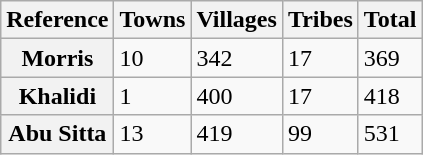<table class="wikitable">
<tr>
<th>Reference</th>
<th>Towns</th>
<th>Villages</th>
<th>Tribes</th>
<th>Total</th>
</tr>
<tr>
<th>Morris</th>
<td>10</td>
<td>342</td>
<td>17</td>
<td>369</td>
</tr>
<tr>
<th>Khalidi</th>
<td>1</td>
<td>400</td>
<td>17</td>
<td>418</td>
</tr>
<tr>
<th>Abu Sitta</th>
<td>13</td>
<td>419</td>
<td>99</td>
<td>531</td>
</tr>
</table>
